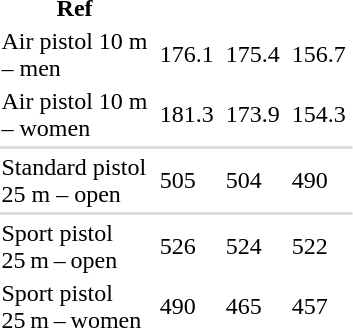<table>
<tr>
<th style="padding:1px;">Ref</th>
</tr>
<tr>
<td style="padding-right:1px;">Air pistol 10 m<br>– men</td>
<td></td>
<td>176.1</td>
<td></td>
<td>175.4</td>
<td></td>
<td>156.7</td>
<td align=center><br></td>
</tr>
<tr>
<td style="padding-right:1px;">Air pistol 10 m<br>– women</td>
<td></td>
<td>181.3</td>
<td></td>
<td>173.9</td>
<td></td>
<td>154.3</td>
<td align=center><br></td>
</tr>
<tr bgcolor=#DDDDDD>
<td colspan=8></td>
</tr>
<tr>
<td style="padding-right:2px;">Standard pistol<br>25 m – open</td>
<td></td>
<td>505</td>
<td></td>
<td>504</td>
<td></td>
<td>490</td>
<td align=center><br></td>
</tr>
<tr bgcolor=#DDDDDD>
<td colspan=8></td>
</tr>
<tr>
<td style="padding-right:1px;">Sport pistol <br>25 m – open</td>
<td></td>
<td>526</td>
<td></td>
<td>524</td>
<td></td>
<td>522</td>
<td align=center></td>
</tr>
<tr>
<td style="padding-right:1px;">Sport pistol <br>25 m – women</td>
<td></td>
<td>490</td>
<td></td>
<td>465</td>
<td></td>
<td>457</td>
<td align=center><br></td>
</tr>
</table>
